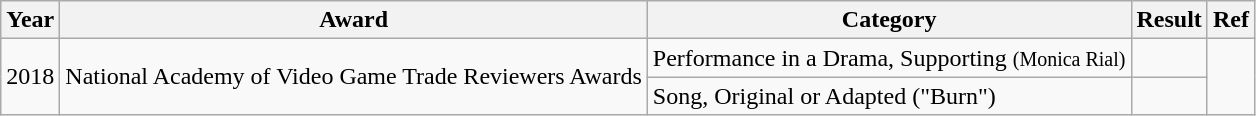<table class="wikitable sortable">
<tr>
<th>Year</th>
<th>Award</th>
<th>Category</th>
<th>Result</th>
<th>Ref</th>
</tr>
<tr>
<td style="text-align:center;" rowspan="2">2018</td>
<td rowspan="2">National Academy of Video Game Trade Reviewers Awards</td>
<td>Performance in a Drama, Supporting <small>(Monica Rial)</small></td>
<td></td>
<td rowspan="2" style="text-align:center;"></td>
</tr>
<tr>
<td>Song, Original or Adapted ("Burn")</td>
<td></td>
</tr>
</table>
